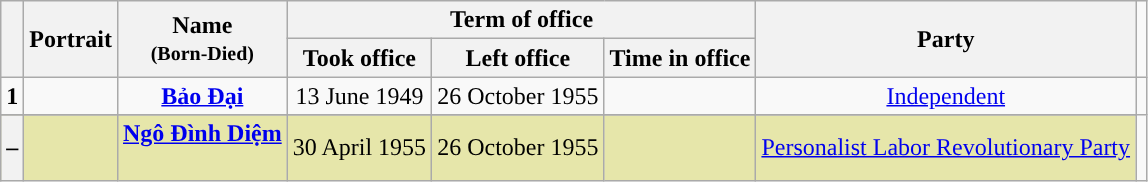<table class="wikitable" style="text-align:center;">
<tr>
<th rowspan=2></th>
<th rowspan=2>Portrait</th>
<th rowspan=2>Name<br><small>(Born-Died)</small></th>
<th colspan=3>Term of office</th>
<th rowspan=2>Party</th>
</tr>
<tr>
<th>Took office</th>
<th>Left office</th>
<th>Time in office</th>
</tr>
<tr align="center">
<td style="background: "><strong>1</strong></td>
<td></td>
<td><strong><a href='#'>Bảo Đại</a></strong><br></td>
<td>13 June 1949</td>
<td>26 October 1955</td>
<td></td>
<td><a href='#'>Independent</a></td>
<td></td>
</tr>
<tr align="center">
</tr>
<tr style="text-align:center; background:#E6E6AA">
<th style="background: "><strong>–</strong></th>
<td></td>
<td><strong><a href='#'>Ngô Đình Diệm</a></strong><br><br></td>
<td>30 April 1955</td>
<td>26 October 1955</td>
<td></td>
<td><a href='#'>Personalist Labor Revolutionary Party</a></td>
</tr>
</table>
